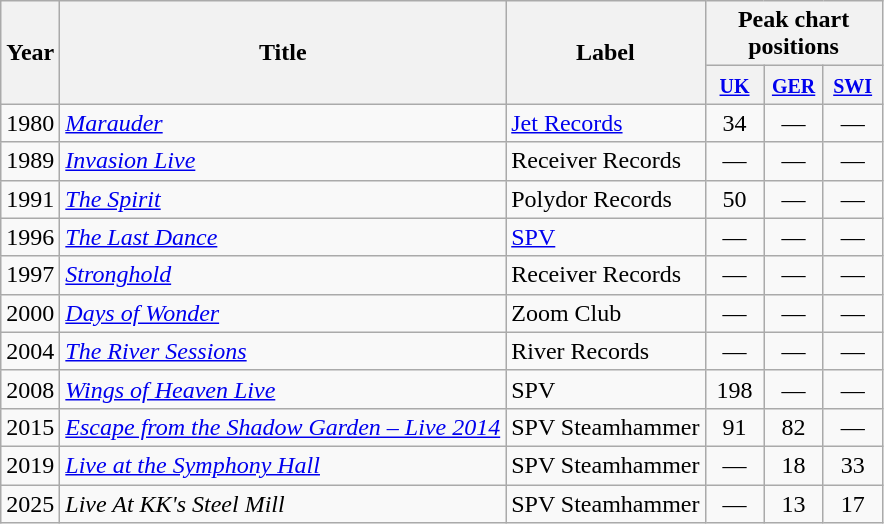<table class="wikitable">
<tr>
<th rowspan="2">Year</th>
<th rowspan="2">Title</th>
<th rowspan="2">Label</th>
<th colspan="3">Peak chart positions</th>
</tr>
<tr>
<th style="width:2em"><small><a href='#'>UK</a></small><br></th>
<th style="width:2em"><small><a href='#'>GER</a></small><br></th>
<th style="width:2em"><small><a href='#'>SWI</a></small><br></th>
</tr>
<tr>
<td>1980</td>
<td><em><a href='#'>Marauder</a></em></td>
<td><a href='#'>Jet Records</a></td>
<td style="text-align:center;">34</td>
<td style="text-align:center;">—</td>
<td style="text-align:center;">—</td>
</tr>
<tr>
<td>1989</td>
<td><em><a href='#'>Invasion Live</a></em></td>
<td>Receiver Records</td>
<td style="text-align:center;">—</td>
<td style="text-align:center;">—</td>
<td style="text-align:center;">—</td>
</tr>
<tr>
<td>1991</td>
<td><em><a href='#'>The Spirit</a></em></td>
<td>Polydor Records</td>
<td style="text-align:center;">50</td>
<td style="text-align:center;">—</td>
<td style="text-align:center;">—</td>
</tr>
<tr>
<td>1996</td>
<td><em><a href='#'>The Last Dance</a></em></td>
<td><a href='#'>SPV</a></td>
<td style="text-align:center;">—</td>
<td style="text-align:center;">—</td>
<td style="text-align:center;">—</td>
</tr>
<tr>
<td>1997</td>
<td><em><a href='#'>Stronghold</a></em></td>
<td>Receiver Records</td>
<td style="text-align:center;">—</td>
<td style="text-align:center;">—</td>
<td style="text-align:center;">—</td>
</tr>
<tr>
<td>2000</td>
<td><em><a href='#'>Days of Wonder</a></em></td>
<td>Zoom Club</td>
<td style="text-align:center;">—</td>
<td style="text-align:center;">—</td>
<td style="text-align:center;">—</td>
</tr>
<tr>
<td>2004</td>
<td><em><a href='#'>The River Sessions</a></em></td>
<td>River Records</td>
<td style="text-align:center;">—</td>
<td style="text-align:center;">—</td>
<td style="text-align:center;">—</td>
</tr>
<tr>
<td>2008</td>
<td><em><a href='#'>Wings of Heaven Live</a></em></td>
<td>SPV</td>
<td style="text-align:center;">198</td>
<td style="text-align:center;">—</td>
<td style="text-align:center;">—</td>
</tr>
<tr>
<td>2015</td>
<td><em><a href='#'>Escape from the Shadow Garden – Live 2014</a></em></td>
<td>SPV Steamhammer</td>
<td style="text-align:center;">91</td>
<td style="text-align:center;">82</td>
<td style="text-align:center;">—</td>
</tr>
<tr>
<td>2019</td>
<td><em><a href='#'>Live at the Symphony Hall</a></em></td>
<td>SPV Steamhammer</td>
<td style="text-align:center;">—</td>
<td style="text-align:center;">18</td>
<td style="text-align:center;">33</td>
</tr>
<tr>
<td>2025</td>
<td><em>Live At KK's Steel Mill</em></td>
<td>SPV Steamhammer</td>
<td style="text-align:center;">—</td>
<td style="text-align:center;">13</td>
<td style="text-align:center;">17</td>
</tr>
</table>
